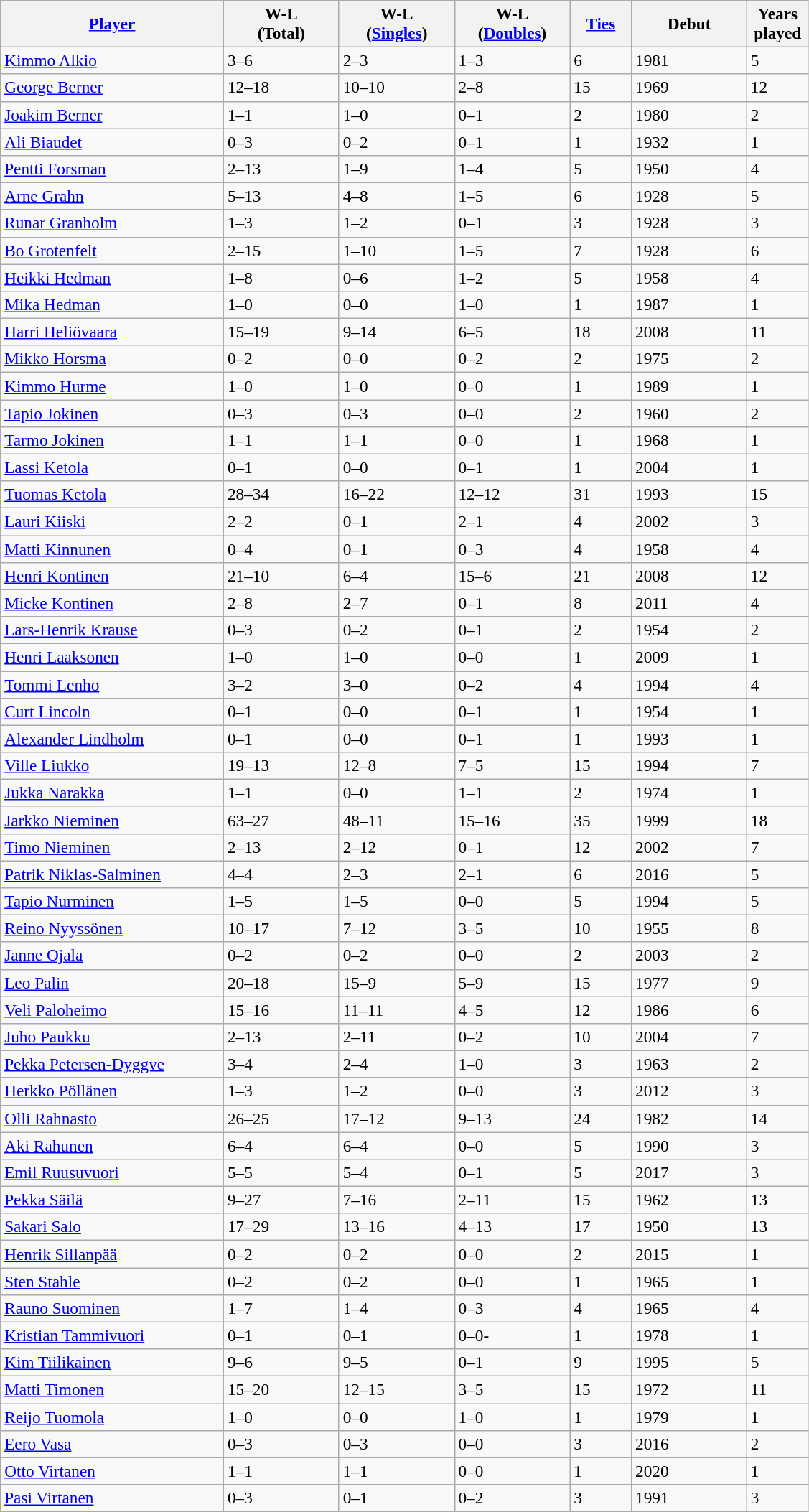<table class="wikitable sortable" style=font-size:97%>
<tr>
<th width=200><a href='#'>Player</a></th>
<th width=100>W-L<br>(Total)</th>
<th width=100>W-L<br>(<a href='#'>Singles</a>)</th>
<th width=100>W-L<br>(<a href='#'>Doubles</a>)</th>
<th width=50><a href='#'>Ties</a></th>
<th width=100>Debut</th>
<th width=50>Years played</th>
</tr>
<tr>
<td><a href='#'>Kimmo Alkio</a></td>
<td>3–6</td>
<td>2–3</td>
<td>1–3</td>
<td>6</td>
<td>1981</td>
<td>5</td>
</tr>
<tr>
<td><a href='#'>George Berner</a></td>
<td>12–18</td>
<td>10–10</td>
<td>2–8</td>
<td>15</td>
<td>1969</td>
<td>12</td>
</tr>
<tr>
<td><a href='#'>Joakim Berner</a></td>
<td>1–1</td>
<td>1–0</td>
<td>0–1</td>
<td>2</td>
<td>1980</td>
<td>2</td>
</tr>
<tr>
<td><a href='#'>Ali Biaudet</a></td>
<td>0–3</td>
<td>0–2</td>
<td>0–1</td>
<td>1</td>
<td>1932</td>
<td>1</td>
</tr>
<tr>
<td><a href='#'>Pentti Forsman</a></td>
<td>2–13</td>
<td>1–9</td>
<td>1–4</td>
<td>5</td>
<td>1950</td>
<td>4</td>
</tr>
<tr>
<td><a href='#'>Arne Grahn</a></td>
<td>5–13</td>
<td>4–8</td>
<td>1–5</td>
<td>6</td>
<td>1928</td>
<td>5</td>
</tr>
<tr>
<td><a href='#'>Runar Granholm</a></td>
<td>1–3</td>
<td>1–2</td>
<td>0–1</td>
<td>3</td>
<td>1928</td>
<td>3</td>
</tr>
<tr>
<td><a href='#'>Bo Grotenfelt</a></td>
<td>2–15</td>
<td>1–10</td>
<td>1–5</td>
<td>7</td>
<td>1928</td>
<td>6</td>
</tr>
<tr>
<td><a href='#'>Heikki Hedman</a></td>
<td>1–8</td>
<td>0–6</td>
<td>1–2</td>
<td>5</td>
<td>1958</td>
<td>4</td>
</tr>
<tr>
<td><a href='#'>Mika Hedman</a></td>
<td>1–0</td>
<td>0–0</td>
<td>1–0</td>
<td>1</td>
<td>1987</td>
<td>1</td>
</tr>
<tr>
<td><a href='#'>Harri Heliövaara</a></td>
<td>15–19</td>
<td>9–14</td>
<td>6–5</td>
<td>18</td>
<td>2008</td>
<td>11</td>
</tr>
<tr>
<td><a href='#'>Mikko Horsma</a></td>
<td>0–2</td>
<td>0–0</td>
<td>0–2</td>
<td>2</td>
<td>1975</td>
<td>2</td>
</tr>
<tr>
<td><a href='#'>Kimmo Hurme</a></td>
<td>1–0</td>
<td>1–0</td>
<td>0–0</td>
<td>1</td>
<td>1989</td>
<td>1</td>
</tr>
<tr>
<td><a href='#'>Tapio Jokinen</a></td>
<td>0–3</td>
<td>0–3</td>
<td>0–0</td>
<td>2</td>
<td>1960</td>
<td>2</td>
</tr>
<tr>
<td><a href='#'>Tarmo Jokinen</a></td>
<td>1–1</td>
<td>1–1</td>
<td>0–0</td>
<td>1</td>
<td>1968</td>
<td>1</td>
</tr>
<tr>
<td><a href='#'>Lassi Ketola</a></td>
<td>0–1</td>
<td>0–0</td>
<td>0–1</td>
<td>1</td>
<td>2004</td>
<td>1</td>
</tr>
<tr>
<td><a href='#'>Tuomas Ketola</a></td>
<td>28–34</td>
<td>16–22</td>
<td>12–12</td>
<td>31</td>
<td>1993</td>
<td>15</td>
</tr>
<tr>
<td><a href='#'>Lauri Kiiski</a></td>
<td>2–2</td>
<td>0–1</td>
<td>2–1</td>
<td>4</td>
<td>2002</td>
<td>3</td>
</tr>
<tr>
<td><a href='#'>Matti Kinnunen</a></td>
<td>0–4</td>
<td>0–1</td>
<td>0–3</td>
<td>4</td>
<td>1958</td>
<td>4</td>
</tr>
<tr>
<td><a href='#'>Henri Kontinen</a></td>
<td>21–10</td>
<td>6–4</td>
<td>15–6</td>
<td>21</td>
<td>2008</td>
<td>12</td>
</tr>
<tr>
<td><a href='#'>Micke Kontinen</a></td>
<td>2–8</td>
<td>2–7</td>
<td>0–1</td>
<td>8</td>
<td>2011</td>
<td>4</td>
</tr>
<tr>
<td><a href='#'>Lars-Henrik Krause</a></td>
<td>0–3</td>
<td>0–2</td>
<td>0–1</td>
<td>2</td>
<td>1954</td>
<td>2</td>
</tr>
<tr>
<td><a href='#'>Henri Laaksonen</a></td>
<td>1–0</td>
<td>1–0</td>
<td>0–0</td>
<td>1</td>
<td>2009</td>
<td>1</td>
</tr>
<tr>
<td><a href='#'>Tommi Lenho</a></td>
<td>3–2</td>
<td>3–0</td>
<td>0–2</td>
<td>4</td>
<td>1994</td>
<td>4</td>
</tr>
<tr>
<td><a href='#'>Curt Lincoln</a></td>
<td>0–1</td>
<td>0–0</td>
<td>0–1</td>
<td>1</td>
<td>1954</td>
<td>1</td>
</tr>
<tr>
<td><a href='#'>Alexander Lindholm</a></td>
<td>0–1</td>
<td>0–0</td>
<td>0–1</td>
<td>1</td>
<td>1993</td>
<td>1</td>
</tr>
<tr>
<td><a href='#'>Ville Liukko</a></td>
<td>19–13</td>
<td>12–8</td>
<td>7–5</td>
<td>15</td>
<td>1994</td>
<td>7</td>
</tr>
<tr>
<td><a href='#'>Jukka Narakka</a></td>
<td>1–1</td>
<td>0–0</td>
<td>1–1</td>
<td>2</td>
<td>1974</td>
<td>1</td>
</tr>
<tr>
<td><a href='#'>Jarkko Nieminen</a></td>
<td>63–27</td>
<td>48–11</td>
<td>15–16</td>
<td>35</td>
<td>1999</td>
<td>18</td>
</tr>
<tr>
<td><a href='#'>Timo Nieminen</a></td>
<td>2–13</td>
<td>2–12</td>
<td>0–1</td>
<td>12</td>
<td>2002</td>
<td>7</td>
</tr>
<tr>
<td><a href='#'>Patrik Niklas-Salminen</a></td>
<td>4–4</td>
<td>2–3</td>
<td>2–1</td>
<td>6</td>
<td>2016</td>
<td>5</td>
</tr>
<tr>
<td><a href='#'>Tapio Nurminen</a></td>
<td>1–5</td>
<td>1–5</td>
<td>0–0</td>
<td>5</td>
<td>1994</td>
<td>5</td>
</tr>
<tr>
<td><a href='#'>Reino Nyyssönen</a></td>
<td>10–17</td>
<td>7–12</td>
<td>3–5</td>
<td>10</td>
<td>1955</td>
<td>8</td>
</tr>
<tr>
<td><a href='#'>Janne Ojala</a></td>
<td>0–2</td>
<td>0–2</td>
<td>0–0</td>
<td>2</td>
<td>2003</td>
<td>2</td>
</tr>
<tr>
<td><a href='#'>Leo Palin</a></td>
<td>20–18</td>
<td>15–9</td>
<td>5–9</td>
<td>15</td>
<td>1977</td>
<td>9</td>
</tr>
<tr>
<td><a href='#'>Veli Paloheimo</a></td>
<td>15–16</td>
<td>11–11</td>
<td>4–5</td>
<td>12</td>
<td>1986</td>
<td>6</td>
</tr>
<tr>
<td><a href='#'>Juho Paukku</a></td>
<td>2–13</td>
<td>2–11</td>
<td>0–2</td>
<td>10</td>
<td>2004</td>
<td>7</td>
</tr>
<tr>
<td><a href='#'>Pekka Petersen-Dyggve</a></td>
<td>3–4</td>
<td>2–4</td>
<td>1–0</td>
<td>3</td>
<td>1963</td>
<td>2</td>
</tr>
<tr>
<td><a href='#'>Herkko Pöllänen</a></td>
<td>1–3</td>
<td>1–2</td>
<td>0–0</td>
<td>3</td>
<td>2012</td>
<td>3</td>
</tr>
<tr>
<td><a href='#'>Olli Rahnasto</a></td>
<td>26–25</td>
<td>17–12</td>
<td>9–13</td>
<td>24</td>
<td>1982</td>
<td>14</td>
</tr>
<tr>
<td><a href='#'>Aki Rahunen</a></td>
<td>6–4</td>
<td>6–4</td>
<td>0–0</td>
<td>5</td>
<td>1990</td>
<td>3</td>
</tr>
<tr>
<td><a href='#'>Emil Ruusuvuori</a></td>
<td>5–5</td>
<td>5–4</td>
<td>0–1</td>
<td>5</td>
<td>2017</td>
<td>3</td>
</tr>
<tr>
<td><a href='#'>Pekka Säilä</a></td>
<td>9–27</td>
<td>7–16</td>
<td>2–11</td>
<td>15</td>
<td>1962</td>
<td>13</td>
</tr>
<tr>
<td><a href='#'>Sakari Salo</a></td>
<td>17–29</td>
<td>13–16</td>
<td>4–13</td>
<td>17</td>
<td>1950</td>
<td>13</td>
</tr>
<tr>
<td><a href='#'>Henrik Sillanpää</a></td>
<td>0–2</td>
<td>0–2</td>
<td>0–0</td>
<td>2</td>
<td>2015</td>
<td>1</td>
</tr>
<tr>
<td><a href='#'>Sten Stahle</a></td>
<td>0–2</td>
<td>0–2</td>
<td>0–0</td>
<td>1</td>
<td>1965</td>
<td>1</td>
</tr>
<tr>
<td><a href='#'>Rauno Suominen</a></td>
<td>1–7</td>
<td>1–4</td>
<td>0–3</td>
<td>4</td>
<td>1965</td>
<td>4</td>
</tr>
<tr>
<td><a href='#'>Kristian Tammivuori</a></td>
<td>0–1</td>
<td>0–1</td>
<td>0–0-</td>
<td>1</td>
<td>1978</td>
<td>1</td>
</tr>
<tr>
<td><a href='#'>Kim Tiilikainen</a></td>
<td>9–6</td>
<td>9–5</td>
<td>0–1</td>
<td>9</td>
<td>1995</td>
<td>5</td>
</tr>
<tr>
<td><a href='#'>Matti Timonen</a></td>
<td>15–20</td>
<td>12–15</td>
<td>3–5</td>
<td>15</td>
<td>1972</td>
<td>11</td>
</tr>
<tr>
<td><a href='#'>Reijo Tuomola</a></td>
<td>1–0</td>
<td>0–0</td>
<td>1–0</td>
<td>1</td>
<td>1979</td>
<td>1</td>
</tr>
<tr>
<td><a href='#'>Eero Vasa</a></td>
<td>0–3</td>
<td>0–3</td>
<td>0–0</td>
<td>3</td>
<td>2016</td>
<td>2</td>
</tr>
<tr>
<td><a href='#'>Otto Virtanen</a></td>
<td>1–1</td>
<td>1–1</td>
<td>0–0</td>
<td>1</td>
<td>2020</td>
<td>1</td>
</tr>
<tr>
<td><a href='#'>Pasi Virtanen</a></td>
<td>0–3</td>
<td>0–1</td>
<td>0–2</td>
<td>3</td>
<td>1991</td>
<td>3</td>
</tr>
</table>
